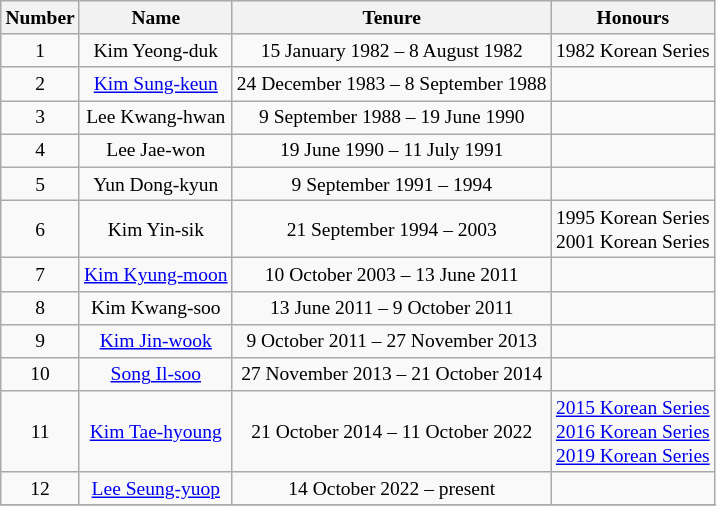<table class="wikitable sortable" style="text-align: center;font-size: small;">
<tr style="background:#efefef;">
<th>Number</th>
<th>Name</th>
<th>Tenure</th>
<th>Honours</th>
</tr>
<tr>
<td>1</td>
<td>Kim Yeong-duk</td>
<td>15 January 1982 – 8 August 1982</td>
<td>1982 Korean Series</td>
</tr>
<tr>
<td>2</td>
<td><a href='#'>Kim Sung-keun</a></td>
<td>24 December 1983 – 8 September 1988</td>
<td></td>
</tr>
<tr>
<td>3</td>
<td>Lee Kwang-hwan</td>
<td>9 September 1988 – 19 June 1990</td>
<td></td>
</tr>
<tr>
<td>4</td>
<td>Lee Jae-won</td>
<td>19 June 1990 – 11 July 1991</td>
<td></td>
</tr>
<tr>
<td>5</td>
<td>Yun Dong-kyun</td>
<td>9 September 1991 – 1994</td>
<td></td>
</tr>
<tr>
<td>6</td>
<td>Kim Yin-sik</td>
<td>21 September 1994 – 2003</td>
<td>1995 Korean Series<br>2001 Korean Series</td>
</tr>
<tr>
<td>7</td>
<td><a href='#'>Kim Kyung-moon</a></td>
<td>10 October 2003 – 13 June 2011</td>
<td></td>
</tr>
<tr>
<td>8</td>
<td>Kim Kwang-soo</td>
<td>13 June 2011 – 9 October 2011</td>
<td></td>
</tr>
<tr>
<td>9</td>
<td><a href='#'>Kim Jin-wook</a></td>
<td>9 October 2011 – 27 November 2013</td>
<td></td>
</tr>
<tr>
<td>10</td>
<td><a href='#'>Song Il-soo</a></td>
<td>27 November 2013 – 21 October 2014</td>
<td></td>
</tr>
<tr>
<td>11</td>
<td><a href='#'>Kim Tae-hyoung</a></td>
<td>21 October 2014 – 11 October 2022</td>
<td><a href='#'>2015 Korean Series</a><br><a href='#'>2016 Korean Series</a><br><a href='#'>2019 Korean Series</a></td>
</tr>
<tr>
<td>12</td>
<td><a href='#'>Lee Seung-yuop</a></td>
<td>14 October 2022 – present</td>
<td></td>
</tr>
<tr>
</tr>
</table>
